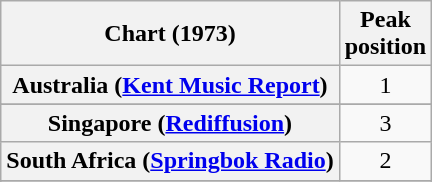<table class="wikitable sortable plainrowheaders" style="text-align:center">
<tr>
<th scope="col">Chart (1973)</th>
<th scope="col">Peak<br>position</th>
</tr>
<tr>
<th scope="row">Australia (<a href='#'>Kent Music Report</a>)</th>
<td>1</td>
</tr>
<tr>
</tr>
<tr>
</tr>
<tr>
</tr>
<tr>
</tr>
<tr>
<th scope="row">Singapore (<a href='#'>Rediffusion</a>)</th>
<td>3</td>
</tr>
<tr>
<th scope="row">South Africa (<a href='#'>Springbok Radio</a>)</th>
<td>2</td>
</tr>
<tr>
</tr>
<tr>
</tr>
<tr>
</tr>
<tr>
</tr>
<tr>
</tr>
</table>
